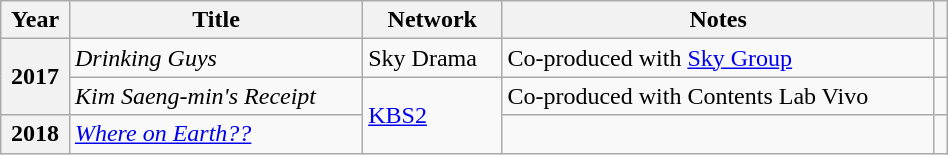<table class="wikitable plainrowheaders" style="width:50%">
<tr>
<th scope="col">Year</th>
<th scope="col">Title</th>
<th scope="col">Network</th>
<th scope="col" class="unsortable">Notes</th>
<th scope="col" class="unsortable"></th>
</tr>
<tr>
<th scope="row" rowspan="2">2017</th>
<td><em>Drinking Guys</em></td>
<td>Sky Drama</td>
<td>Co-produced with <a href='#'>Sky Group</a></td>
<td style="text-align:center"></td>
</tr>
<tr>
<td><em>Kim Saeng-min's Receipt</em></td>
<td rowspan="2"><a href='#'>KBS2</a></td>
<td>Co-produced with Contents Lab Vivo</td>
<td style="text-align:center"></td>
</tr>
<tr>
<th scope="row">2018</th>
<td><em><a href='#'>Where on Earth??</a></em></td>
<td></td>
<td style="text-align:center"></td>
</tr>
</table>
